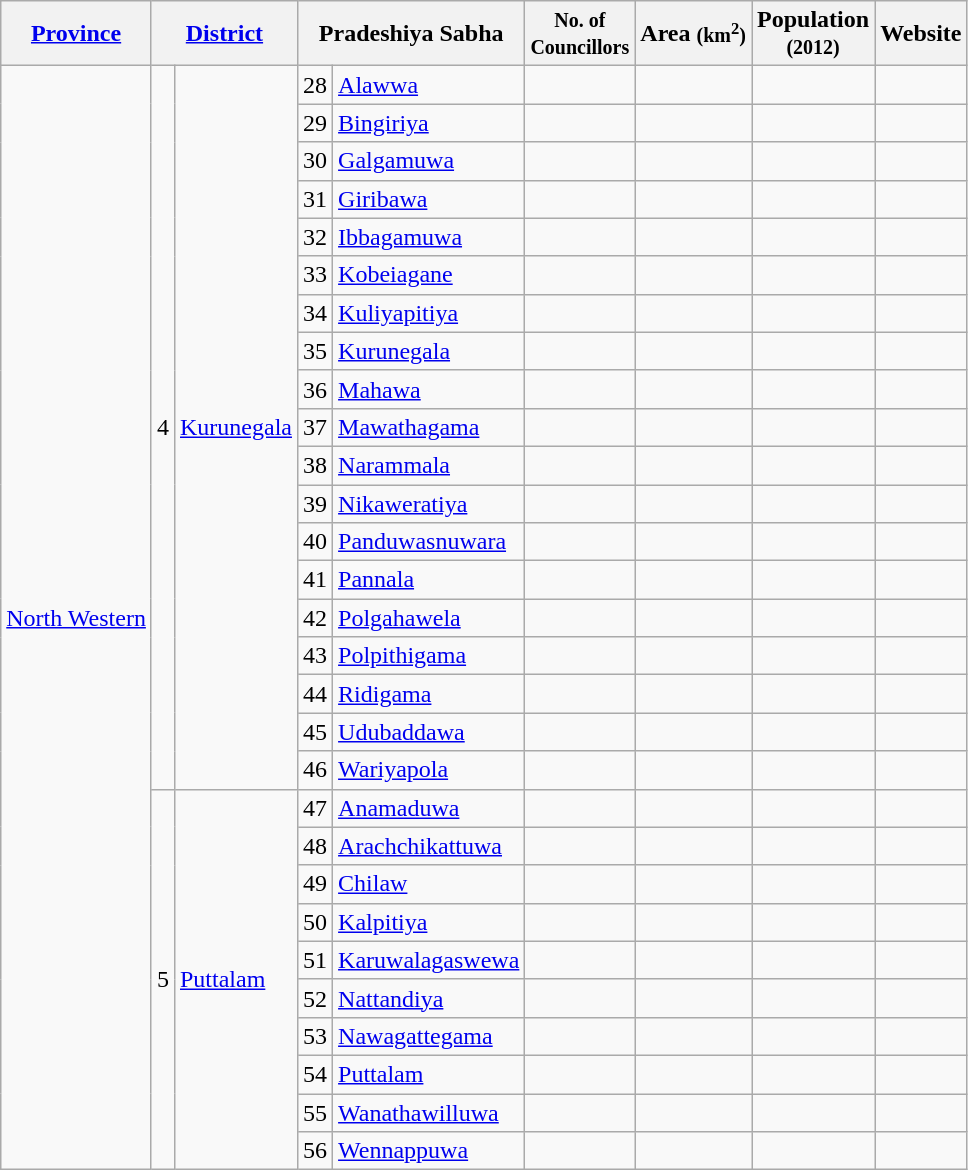<table class="wikitable sortable">
<tr>
<th><a href='#'>Province</a></th>
<th colspan="2"><a href='#'>District</a></th>
<th colspan="2">Pradeshiya Sabha</th>
<th><small>No. of<br>Councillors</small></th>
<th>Area <small>(km<sup>2</sup>)</small><br></th>
<th>Population<br><small>(2012)</small></th>
<th>Website</th>
</tr>
<tr>
<td rowspan="29"><a href='#'>North Western</a></td>
<td rowspan="19">4</td>
<td rowspan="19"><a href='#'>Kurunegala</a></td>
<td>28</td>
<td><a href='#'>Alawwa</a></td>
<td></td>
<td></td>
<td></td>
<td></td>
</tr>
<tr>
<td>29</td>
<td><a href='#'>Bingiriya</a></td>
<td></td>
<td></td>
<td></td>
<td></td>
</tr>
<tr>
<td>30</td>
<td><a href='#'>Galgamuwa</a></td>
<td></td>
<td></td>
<td></td>
<td></td>
</tr>
<tr>
<td>31</td>
<td><a href='#'>Giribawa</a></td>
<td></td>
<td></td>
<td></td>
<td></td>
</tr>
<tr>
<td>32</td>
<td><a href='#'>Ibbagamuwa</a></td>
<td></td>
<td></td>
<td></td>
<td></td>
</tr>
<tr>
<td>33</td>
<td><a href='#'>Kobeiagane</a></td>
<td></td>
<td></td>
<td></td>
<td></td>
</tr>
<tr>
<td>34</td>
<td><a href='#'>Kuliyapitiya</a></td>
<td></td>
<td></td>
<td></td>
<td></td>
</tr>
<tr>
<td>35</td>
<td><a href='#'>Kurunegala</a></td>
<td></td>
<td></td>
<td></td>
<td></td>
</tr>
<tr>
<td>36</td>
<td><a href='#'>Mahawa</a></td>
<td></td>
<td></td>
<td></td>
<td></td>
</tr>
<tr>
<td>37</td>
<td><a href='#'>Mawathagama</a></td>
<td></td>
<td></td>
<td></td>
<td></td>
</tr>
<tr>
<td>38</td>
<td><a href='#'>Narammala</a></td>
<td></td>
<td></td>
<td></td>
<td></td>
</tr>
<tr>
<td>39</td>
<td><a href='#'>Nikaweratiya</a></td>
<td></td>
<td></td>
<td></td>
<td></td>
</tr>
<tr>
<td>40</td>
<td><a href='#'>Panduwasnuwara</a></td>
<td></td>
<td></td>
<td></td>
<td></td>
</tr>
<tr>
<td>41</td>
<td><a href='#'>Pannala</a></td>
<td></td>
<td></td>
<td></td>
<td></td>
</tr>
<tr>
<td>42</td>
<td><a href='#'>Polgahawela</a></td>
<td></td>
<td></td>
<td></td>
<td></td>
</tr>
<tr>
<td>43</td>
<td><a href='#'>Polpithigama</a></td>
<td></td>
<td></td>
<td></td>
<td></td>
</tr>
<tr>
<td>44</td>
<td><a href='#'>Ridigama</a></td>
<td></td>
<td></td>
<td></td>
<td></td>
</tr>
<tr>
<td>45</td>
<td><a href='#'>Udubaddawa</a></td>
<td></td>
<td></td>
<td></td>
<td></td>
</tr>
<tr>
<td>46</td>
<td><a href='#'>Wariyapola</a></td>
<td></td>
<td></td>
<td></td>
<td></td>
</tr>
<tr>
<td rowspan="10">5</td>
<td rowspan="10"><a href='#'>Puttalam</a></td>
<td>47</td>
<td><a href='#'>Anamaduwa</a></td>
<td></td>
<td></td>
<td></td>
<td></td>
</tr>
<tr>
<td>48</td>
<td><a href='#'>Arachchikattuwa</a></td>
<td></td>
<td></td>
<td></td>
<td></td>
</tr>
<tr>
<td>49</td>
<td><a href='#'>Chilaw</a></td>
<td></td>
<td></td>
<td></td>
<td></td>
</tr>
<tr>
<td>50</td>
<td><a href='#'>Kalpitiya</a></td>
<td></td>
<td></td>
<td></td>
<td></td>
</tr>
<tr>
<td>51</td>
<td><a href='#'>Karuwalagaswewa</a></td>
<td></td>
<td></td>
<td></td>
<td></td>
</tr>
<tr>
<td>52</td>
<td><a href='#'>Nattandiya</a></td>
<td></td>
<td></td>
<td></td>
<td></td>
</tr>
<tr>
<td>53</td>
<td><a href='#'>Nawagattegama</a></td>
<td></td>
<td></td>
<td></td>
<td></td>
</tr>
<tr>
<td>54</td>
<td><a href='#'>Puttalam</a></td>
<td></td>
<td></td>
<td></td>
<td></td>
</tr>
<tr>
<td>55</td>
<td><a href='#'>Wanathawilluwa</a></td>
<td></td>
<td></td>
<td></td>
<td></td>
</tr>
<tr>
<td>56</td>
<td><a href='#'>Wennappuwa</a></td>
<td></td>
<td></td>
<td></td>
<td></td>
</tr>
</table>
